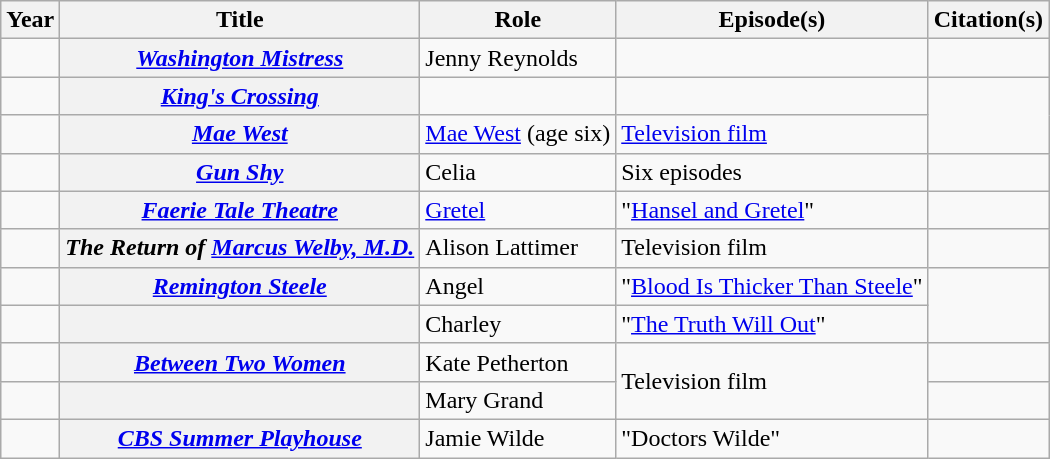<table class="wikitable plainrowheaders sortable">
<tr>
<th scope="col">Year</th>
<th scope="col">Title</th>
<th class="unsortable">Role</th>
<th class="unsortable">Episode(s)</th>
<th class="unsortable">Citation(s)</th>
</tr>
<tr>
<td></td>
<th scope="row"><em><a href='#'>Washington Mistress</a></em></th>
<td>Jenny Reynolds</td>
<td></td>
<td></td>
</tr>
<tr>
<td></td>
<th scope="row"><em><a href='#'>King's Crossing</a></em></th>
<td></td>
<td></td>
<td rowspan="2"></td>
</tr>
<tr>
<td></td>
<th scope="row"><a href='#'><em>Mae West</em></a></th>
<td><a href='#'>Mae West</a> (age six)</td>
<td><a href='#'>Television film</a></td>
</tr>
<tr>
<td></td>
<th scope="row"><a href='#'><em>Gun Shy</em></a></th>
<td>Celia</td>
<td>Six episodes</td>
<td></td>
</tr>
<tr>
<td></td>
<th scope="row"><em><a href='#'>Faerie Tale Theatre</a></em></th>
<td><a href='#'>Gretel</a></td>
<td>"<a href='#'>Hansel and Gretel</a>"</td>
<td></td>
</tr>
<tr>
<td></td>
<th scope="row"><em>The Return of <a href='#'>Marcus Welby, M.D.</a></em></th>
<td>Alison Lattimer</td>
<td>Television film</td>
<td></td>
</tr>
<tr>
<td></td>
<th scope="row"><em><a href='#'>Remington Steele</a></em></th>
<td>Angel</td>
<td>"<a href='#'>Blood Is Thicker Than Steele</a>"</td>
<td rowspan="2"></td>
</tr>
<tr>
<td></td>
<th scope="row"><em></em></th>
<td>Charley</td>
<td>"<a href='#'>The Truth Will Out</a>"</td>
</tr>
<tr>
<td></td>
<th scope="row"><a href='#'><em>Between Two Women</em></a></th>
<td>Kate Petherton</td>
<td rowspan="2">Television film</td>
<td></td>
</tr>
<tr>
<td></td>
<th scope="row"><em></em></th>
<td>Mary Grand</td>
<td></td>
</tr>
<tr>
<td></td>
<th scope="row"><em><a href='#'>CBS Summer Playhouse</a></em></th>
<td>Jamie Wilde</td>
<td>"Doctors Wilde"</td>
<td></td>
</tr>
</table>
